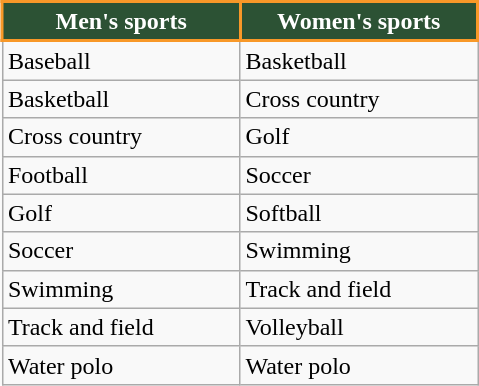<table class="wikitable"; style="float:right; clear:right; margin-left:25px">
<tr>
<th width= 150px style="background:#2C5234; color:white; border:2px solid #F89828">Men's sports</th>
<th width= 150px style="background:#2C5234; color:white; border:2px solid #F89828">Women's sports</th>
</tr>
<tr>
<td>Baseball</td>
<td>Basketball</td>
</tr>
<tr>
<td>Basketball</td>
<td>Cross country</td>
</tr>
<tr>
<td>Cross country</td>
<td>Golf</td>
</tr>
<tr>
<td>Football</td>
<td>Soccer</td>
</tr>
<tr>
<td>Golf</td>
<td>Softball</td>
</tr>
<tr>
<td>Soccer</td>
<td>Swimming</td>
</tr>
<tr>
<td>Swimming</td>
<td>Track and field</td>
</tr>
<tr>
<td>Track and field</td>
<td>Volleyball</td>
</tr>
<tr>
<td>Water polo</td>
<td>Water polo</td>
</tr>
</table>
